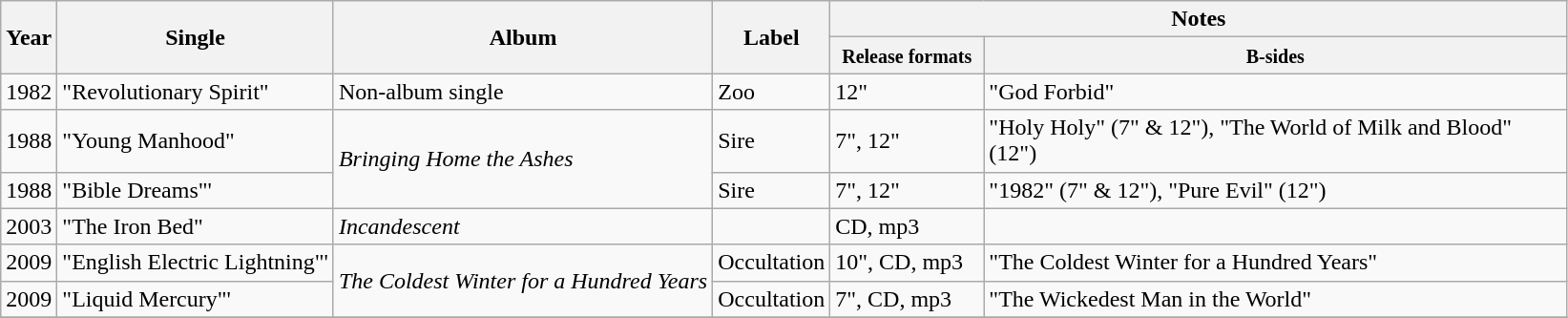<table class="wikitable">
<tr>
<th rowspan=2>Year</th>
<th rowspan=2>Single</th>
<th rowspan=2>Album</th>
<th rowspan=2>Label</th>
<th colspan=2>Notes</th>
</tr>
<tr>
<th width=100><small>Release formats</small></th>
<th width=400><small>B-sides</small></th>
</tr>
<tr>
<td>1982</td>
<td>"Revolutionary Spirit"</td>
<td rowspan=1>Non-album single</td>
<td>Zoo</td>
<td>12"</td>
<td>"God Forbid"</td>
</tr>
<tr>
<td>1988</td>
<td>"Young Manhood"</td>
<td rowspan=2><em>Bringing Home the Ashes</em></td>
<td>Sire</td>
<td>7", 12"</td>
<td>"Holy Holy" (7" & 12"), "The World of Milk and Blood" (12")</td>
</tr>
<tr>
<td>1988</td>
<td>"Bible Dreams"'</td>
<td>Sire</td>
<td>7", 12"</td>
<td>"1982" (7" & 12"), "Pure Evil" (12")</td>
</tr>
<tr>
<td>2003</td>
<td>"The Iron Bed"</td>
<td rowspan=1><em>Incandescent</em></td>
<td></td>
<td>CD, mp3</td>
</tr>
<tr>
<td>2009</td>
<td>"English Electric Lightning"'</td>
<td rowspan=2><em>The Coldest Winter for a Hundred Years</em></td>
<td>Occultation</td>
<td>10", CD, mp3</td>
<td>"The Coldest Winter for a Hundred Years"</td>
</tr>
<tr>
<td>2009</td>
<td>"Liquid Mercury"'</td>
<td>Occultation</td>
<td>7", CD, mp3</td>
<td>"The Wickedest Man in the World"</td>
</tr>
<tr>
</tr>
</table>
